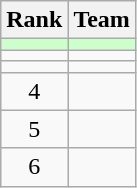<table class="wikitable">
<tr>
<th>Rank</th>
<th>Team</th>
</tr>
<tr bgcolor=ccffcc>
<td align=center></td>
<td></td>
</tr>
<tr>
<td align=center></td>
<td></td>
</tr>
<tr>
<td align=center></td>
<td></td>
</tr>
<tr>
<td align=center>4</td>
<td></td>
</tr>
<tr>
<td align=center>5</td>
<td></td>
</tr>
<tr>
<td align=center>6</td>
<td></td>
</tr>
</table>
